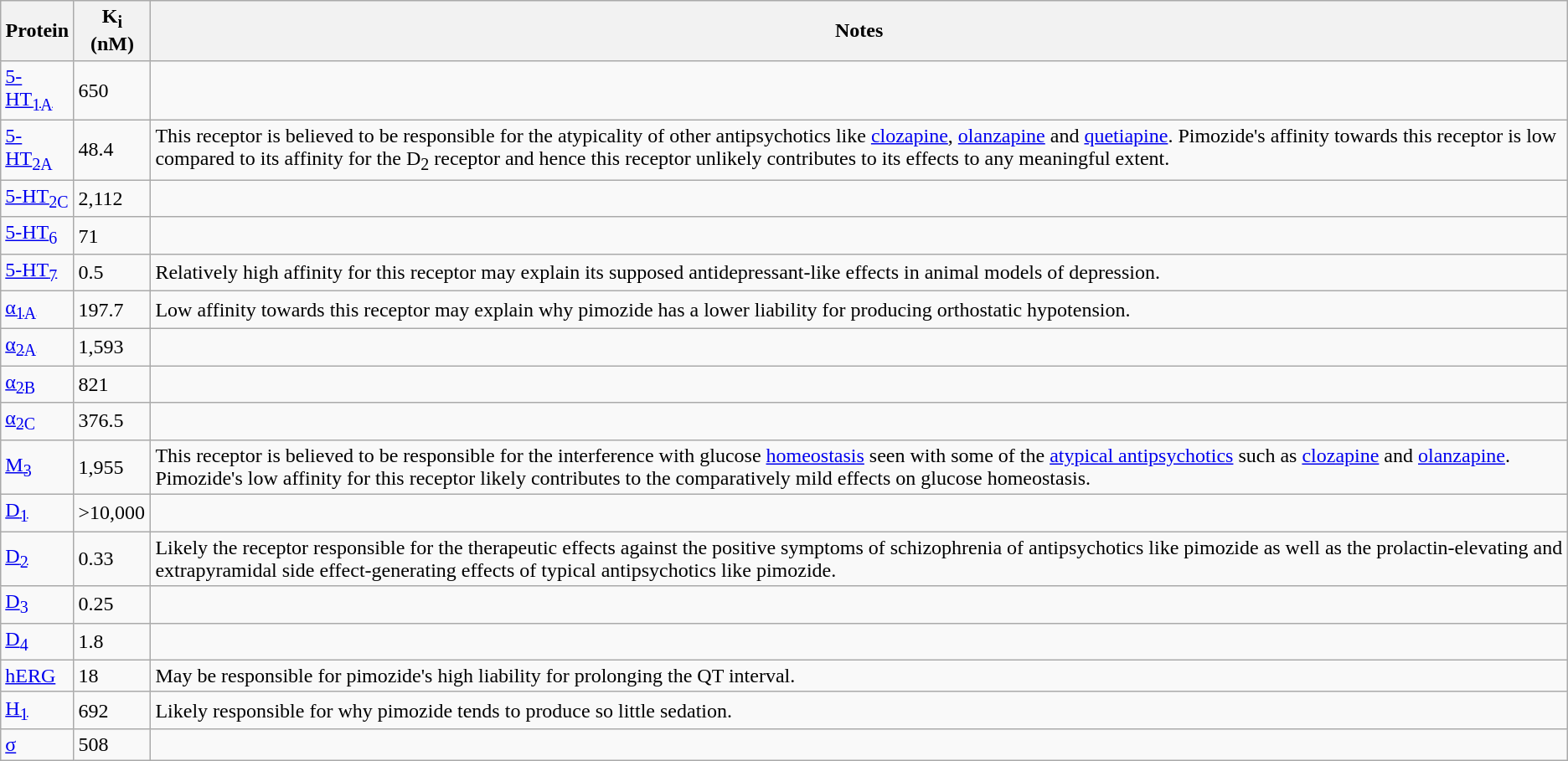<table class="wikitable sortable">
<tr>
<th>Protein</th>
<th>K<sub>i</sub> (nM)</th>
<th>Notes</th>
</tr>
<tr>
<td><a href='#'>5-HT<sub>1A</sub></a></td>
<td>650</td>
<td></td>
</tr>
<tr>
<td><a href='#'>5-HT<sub>2A</sub></a></td>
<td>48.4</td>
<td>This receptor is believed to be responsible for the atypicality of other antipsychotics like <a href='#'>clozapine</a>, <a href='#'>olanzapine</a> and <a href='#'>quetiapine</a>. Pimozide's affinity towards this receptor is low compared to its affinity for the D<sub>2</sub> receptor and hence this receptor unlikely contributes to its effects to any meaningful extent.</td>
</tr>
<tr>
<td><a href='#'>5-HT<sub>2C</sub></a></td>
<td>2,112</td>
<td></td>
</tr>
<tr>
<td><a href='#'>5-HT<sub>6</sub></a></td>
<td>71</td>
<td></td>
</tr>
<tr>
<td><a href='#'>5-HT<sub>7</sub></a></td>
<td>0.5</td>
<td>Relatively high affinity for this receptor may explain its supposed antidepressant-like effects in animal models of depression.</td>
</tr>
<tr>
<td><a href='#'>α<sub>1A</sub></a></td>
<td>197.7</td>
<td>Low affinity towards this receptor may explain why pimozide has a lower liability for producing orthostatic hypotension.</td>
</tr>
<tr>
<td><a href='#'>α<sub>2A</sub></a></td>
<td>1,593</td>
<td></td>
</tr>
<tr>
<td><a href='#'>α<sub>2B</sub></a></td>
<td>821</td>
<td></td>
</tr>
<tr>
<td><a href='#'>α<sub>2C</sub></a></td>
<td>376.5</td>
<td></td>
</tr>
<tr>
<td><a href='#'>M<sub>3</sub></a></td>
<td>1,955</td>
<td>This receptor is believed to be responsible for the interference with glucose <a href='#'>homeostasis</a> seen with some of the <a href='#'>atypical antipsychotics</a> such as <a href='#'>clozapine</a> and <a href='#'>olanzapine</a>. Pimozide's low affinity for this receptor likely contributes to the comparatively mild effects on glucose homeostasis.</td>
</tr>
<tr>
<td><a href='#'>D<sub>1</sub></a></td>
<td>>10,000</td>
<td></td>
</tr>
<tr>
<td><a href='#'>D<sub>2</sub></a></td>
<td>0.33</td>
<td>Likely the receptor responsible for the therapeutic effects against the positive symptoms of schizophrenia of antipsychotics like pimozide as well as the prolactin-elevating and extrapyramidal side effect-generating effects of typical antipsychotics like pimozide.</td>
</tr>
<tr>
<td><a href='#'>D<sub>3</sub></a></td>
<td>0.25</td>
<td></td>
</tr>
<tr>
<td><a href='#'>D<sub>4</sub></a></td>
<td>1.8</td>
<td></td>
</tr>
<tr>
<td><a href='#'>hERG</a></td>
<td>18</td>
<td>May be responsible for pimozide's high liability for prolonging the QT interval.</td>
</tr>
<tr>
<td><a href='#'>H<sub>1</sub></a></td>
<td>692</td>
<td>Likely responsible for why pimozide tends to produce so little sedation.</td>
</tr>
<tr>
<td><a href='#'>σ</a></td>
<td>508</td>
<td></td>
</tr>
</table>
